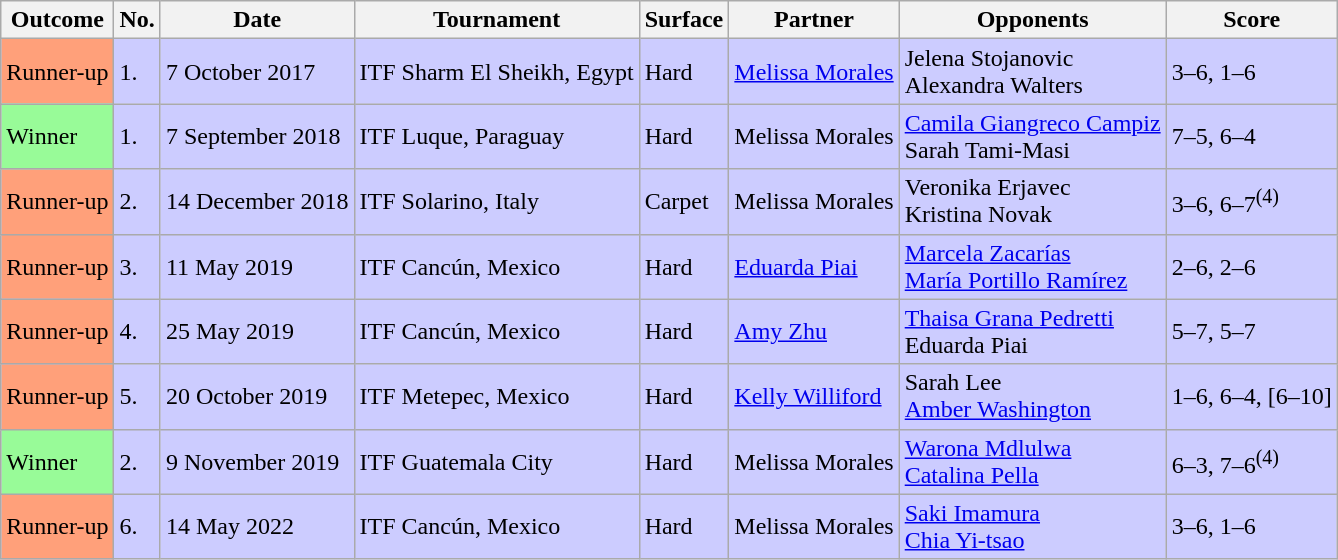<table class="sortable wikitable">
<tr>
<th>Outcome</th>
<th>No.</th>
<th>Date</th>
<th>Tournament</th>
<th>Surface</th>
<th>Partner</th>
<th>Opponents</th>
<th class="unsortable">Score</th>
</tr>
<tr style="background:#ccccff;">
<td style="background:#ffa07a;">Runner-up</td>
<td>1.</td>
<td>7 October 2017</td>
<td>ITF Sharm El Sheikh, Egypt</td>
<td>Hard</td>
<td> <a href='#'>Melissa Morales</a></td>
<td> Jelena Stojanovic <br>  Alexandra Walters</td>
<td>3–6, 1–6</td>
</tr>
<tr style="background:#ccccff;">
<td style="background:#98fb98;">Winner</td>
<td>1.</td>
<td>7 September 2018</td>
<td>ITF Luque, Paraguay</td>
<td>Hard</td>
<td> Melissa Morales</td>
<td> <a href='#'>Camila Giangreco Campiz</a> <br>  Sarah Tami-Masi</td>
<td>7–5, 6–4</td>
</tr>
<tr style="background:#ccccff;">
<td style="background:#ffa07a;">Runner-up</td>
<td>2.</td>
<td>14 December 2018</td>
<td>ITF Solarino, Italy</td>
<td>Carpet</td>
<td> Melissa Morales</td>
<td> Veronika Erjavec <br>  Kristina Novak</td>
<td>3–6, 6–7<sup>(4)</sup></td>
</tr>
<tr style="background:#ccccff;">
<td style="background:#ffa07a;">Runner-up</td>
<td>3.</td>
<td>11 May 2019</td>
<td>ITF Cancún, Mexico</td>
<td>Hard</td>
<td> <a href='#'>Eduarda Piai</a></td>
<td> <a href='#'>Marcela Zacarías</a> <br>  <a href='#'>María Portillo Ramírez</a></td>
<td>2–6, 2–6</td>
</tr>
<tr style="background:#ccccff;">
<td style="background:#ffa07a;">Runner-up</td>
<td>4.</td>
<td>25 May 2019</td>
<td>ITF Cancún, Mexico</td>
<td>Hard</td>
<td> <a href='#'>Amy Zhu</a></td>
<td> <a href='#'>Thaisa Grana Pedretti</a> <br>  Eduarda Piai</td>
<td>5–7, 5–7</td>
</tr>
<tr style="background:#ccccff;">
<td style="background:#ffa07a;">Runner-up</td>
<td>5.</td>
<td>20 October 2019</td>
<td>ITF Metepec, Mexico</td>
<td>Hard</td>
<td> <a href='#'>Kelly Williford</a></td>
<td> Sarah Lee <br>  <a href='#'>Amber Washington</a></td>
<td>1–6, 6–4, [6–10]</td>
</tr>
<tr style="background:#ccccff;">
<td style="background:#98fb98;">Winner</td>
<td>2.</td>
<td>9 November 2019</td>
<td>ITF Guatemala City</td>
<td>Hard</td>
<td> Melissa Morales</td>
<td> <a href='#'>Warona Mdlulwa</a> <br>  <a href='#'>Catalina Pella</a></td>
<td>6–3, 7–6<sup>(4)</sup></td>
</tr>
<tr style="background:#ccccff;">
<td style="background:#ffa07a;">Runner-up</td>
<td>6.</td>
<td>14 May 2022</td>
<td>ITF Cancún, Mexico</td>
<td>Hard</td>
<td> Melissa Morales</td>
<td> <a href='#'>Saki Imamura</a> <br>  <a href='#'>Chia Yi-tsao</a></td>
<td>3–6, 1–6</td>
</tr>
</table>
